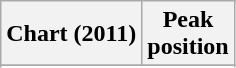<table class="wikitable sortable plainrowheaders" style="text-align:center">
<tr>
<th scope="col">Chart (2011)</th>
<th scope="col">Peak<br>position</th>
</tr>
<tr>
</tr>
<tr>
</tr>
<tr>
</tr>
</table>
